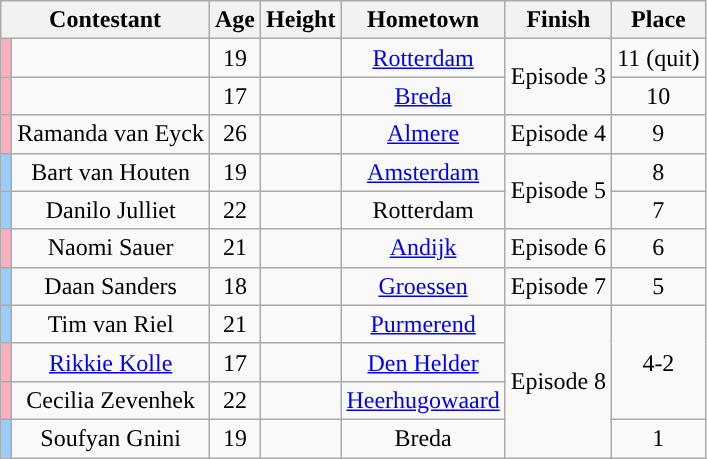<table class="wikitable sortable" style="text-align:center;">
<tr>
<th colspan="2">Contestant</th>
<th>Age</th>
<th>Height</th>
<th>Hometown</th>
<th>Finish</th>
<th>Place</th>
</tr>
<tr>
<td style="background:#faafbe"></td>
<td></td>
<td>19</td>
<td></td>
<td><a href='#'>Rotterdam</a></td>
<td rowspan="2">Episode 3</td>
<td>11 (quit)</td>
</tr>
<tr>
<td style="background:#faafbe"></td>
<td></td>
<td>17</td>
<td></td>
<td><a href='#'>Breda</a></td>
<td>10</td>
</tr>
<tr>
<td style="background:#faafbe"></td>
<td>Ramanda van Eyck</td>
<td>26</td>
<td></td>
<td><a href='#'>Almere</a></td>
<td>Episode 4</td>
<td>9</td>
</tr>
<tr>
<td style="background:#9cf;"></td>
<td>Bart van Houten</td>
<td>19</td>
<td></td>
<td><a href='#'>Amsterdam</a></td>
<td rowspan="2">Episode 5</td>
<td>8</td>
</tr>
<tr>
<td style="background:#9cf;"></td>
<td>Danilo Julliet</td>
<td>22</td>
<td></td>
<td>Rotterdam</td>
<td>7</td>
</tr>
<tr>
<td style="background:#faafbe"></td>
<td>Naomi Sauer</td>
<td>21</td>
<td></td>
<td><a href='#'>Andijk</a></td>
<td>Episode 6</td>
<td>6</td>
</tr>
<tr>
<td style="background:#9cf;"></td>
<td>Daan Sanders</td>
<td>18</td>
<td></td>
<td><a href='#'>Groessen</a></td>
<td>Episode 7</td>
<td>5</td>
</tr>
<tr>
<td style="background:#9cf;"></td>
<td>Tim van Riel</td>
<td>21</td>
<td></td>
<td><a href='#'>Purmerend</a></td>
<td rowspan="4">Episode 8</td>
<td rowspan="3">4-2</td>
</tr>
<tr>
<td style="background:#faafbe"></td>
<td><a href='#'>Rikkie Kolle</a></td>
<td>17</td>
<td></td>
<td><a href='#'>Den Helder</a></td>
</tr>
<tr>
<td style="background:#faafbe"></td>
<td>Cecilia Zevenhek</td>
<td>22</td>
<td></td>
<td><a href='#'>Heerhugowaard</a></td>
</tr>
<tr>
<td style="background:#9cf;"></td>
<td>Soufyan Gnini</td>
<td>19</td>
<td></td>
<td>Breda</td>
<td>1</td>
</tr>
</table>
